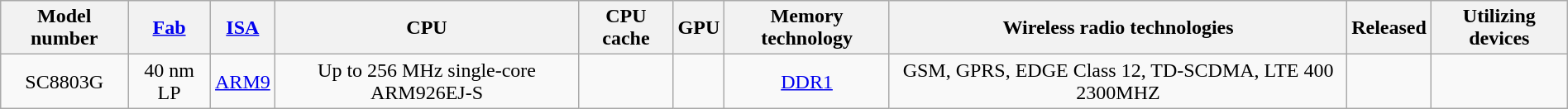<table class="wikitable" style="width:100%; text-align:center">
<tr>
<th>Model number</th>
<th><a href='#'>Fab</a></th>
<th><a href='#'>ISA</a></th>
<th>CPU</th>
<th>CPU cache</th>
<th>GPU</th>
<th>Memory technology</th>
<th>Wireless radio technologies</th>
<th>Released</th>
<th>Utilizing devices</th>
</tr>
<tr>
<td>SC8803G</td>
<td>40 nm LP</td>
<td><a href='#'>ARM9</a></td>
<td>Up to 256 MHz single-core ARM926EJ-S</td>
<td></td>
<td></td>
<td><a href='#'>DDR1</a></td>
<td>GSM, GPRS, EDGE Class 12, TD-SCDMA, LTE 400 2300MHZ</td>
<td></td>
<td></td>
</tr>
</table>
